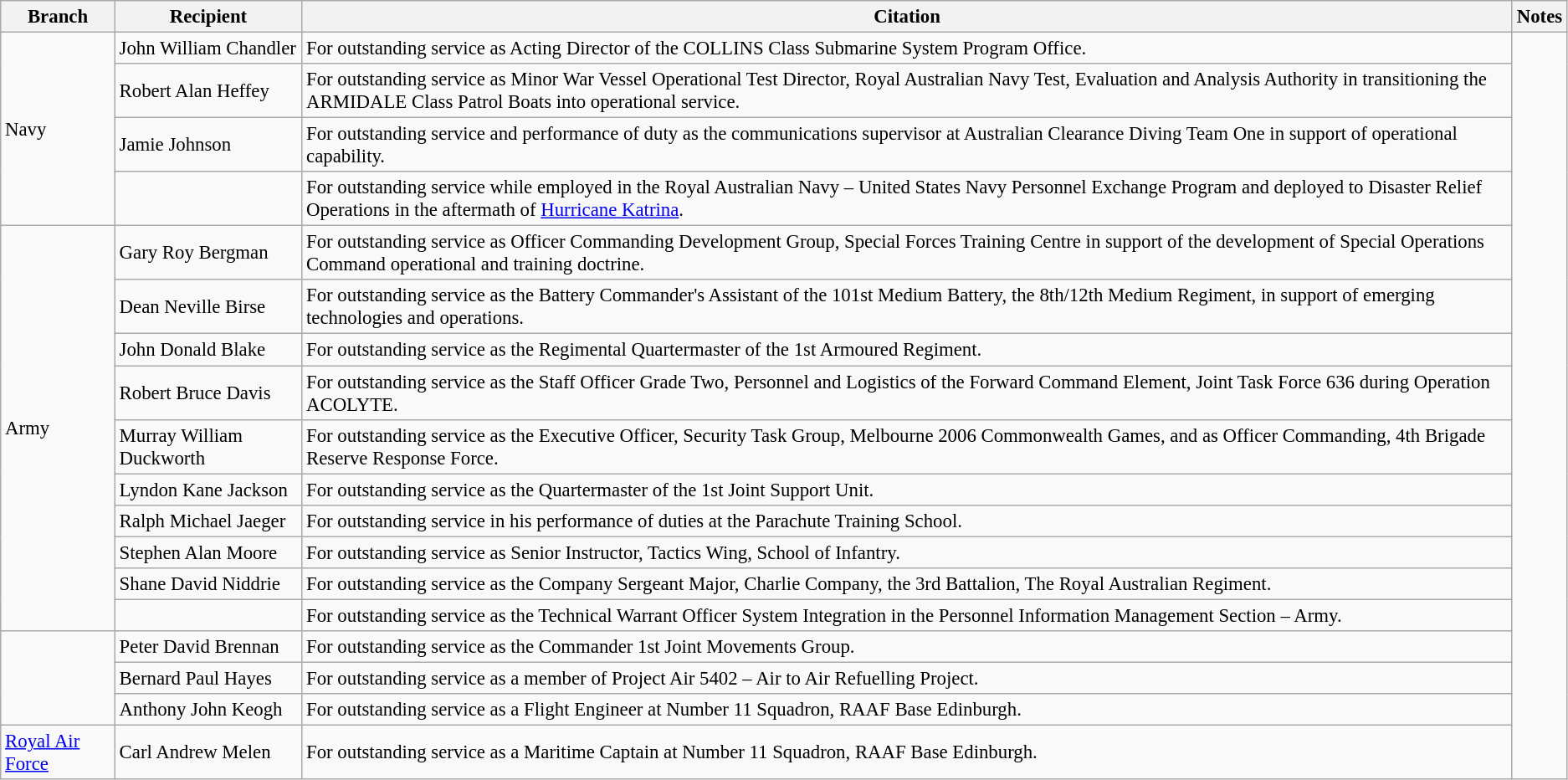<table class="wikitable" style="font-size:95%;">
<tr>
<th>Branch</th>
<th>Recipient</th>
<th>Citation</th>
<th>Notes</th>
</tr>
<tr>
<td rowspan=4>Navy</td>
<td> John William Chandler </td>
<td>For outstanding service as Acting Director of the COLLINS Class Submarine System Program Office.</td>
<td rowspan=18></td>
</tr>
<tr>
<td> Robert Alan Heffey </td>
<td>For outstanding service as Minor War Vessel Operational Test Director, Royal Australian Navy Test, Evaluation and Analysis Authority in transitioning the ARMIDALE Class Patrol Boats into operational service.</td>
</tr>
<tr>
<td> Jamie Johnson</td>
<td>For outstanding service and performance of duty as the communications supervisor at Australian Clearance Diving Team One in support of operational capability.</td>
</tr>
<tr>
<td></td>
<td>For outstanding service while employed in the Royal Australian Navy – United States Navy Personnel Exchange Program and deployed to Disaster Relief Operations in the aftermath of <a href='#'>Hurricane Katrina</a>.</td>
</tr>
<tr>
<td rowspan=10>Army</td>
<td> Gary Roy Bergman</td>
<td>For outstanding service as Officer Commanding Development Group, Special Forces Training Centre in support of the development of Special Operations Command operational and training doctrine.</td>
</tr>
<tr>
<td> Dean Neville Birse</td>
<td>For outstanding service as the Battery Commander's Assistant of the 101st Medium Battery, the 8th/12th Medium Regiment, in support of emerging technologies and operations.</td>
</tr>
<tr>
<td> John Donald Blake</td>
<td>For outstanding service as the Regimental Quartermaster of the 1st Armoured Regiment.</td>
</tr>
<tr>
<td> Robert Bruce Davis</td>
<td>For outstanding service as the Staff Officer Grade Two, Personnel and Logistics of the Forward Command Element, Joint Task Force 636 during Operation ACOLYTE.</td>
</tr>
<tr>
<td> Murray William Duckworth</td>
<td>For outstanding service as the Executive Officer, Security Task Group, Melbourne 2006 Commonwealth Games, and as Officer Commanding, 4th Brigade Reserve Response Force.</td>
</tr>
<tr>
<td> Lyndon Kane Jackson</td>
<td>For outstanding service as the Quartermaster of the 1st Joint Support Unit.</td>
</tr>
<tr>
<td> Ralph Michael Jaeger</td>
<td>For outstanding service in his performance of duties at the Parachute Training School.</td>
</tr>
<tr>
<td> Stephen Alan Moore</td>
<td>For outstanding service as Senior Instructor, Tactics Wing, School of Infantry.</td>
</tr>
<tr>
<td> Shane David Niddrie</td>
<td>For outstanding service as the Company Sergeant Major, Charlie Company, the 3rd Battalion, The Royal Australian Regiment.</td>
</tr>
<tr>
<td></td>
<td>For outstanding service as the Technical Warrant Officer System Integration in the Personnel Information Management Section – Army.</td>
</tr>
<tr>
<td rowspan=3></td>
<td> Peter David Brennan</td>
<td>For outstanding service as the Commander 1st Joint Movements Group.</td>
</tr>
<tr>
<td> Bernard Paul Hayes</td>
<td>For outstanding service as a member of Project Air 5402 – Air to Air Refuelling Project.</td>
</tr>
<tr>
<td> Anthony John Keogh</td>
<td>For outstanding service as a Flight Engineer at Number 11 Squadron, RAAF Base Edinburgh.</td>
</tr>
<tr>
<td><a href='#'>Royal Air Force</a></td>
<td> Carl Andrew Melen</td>
<td>For outstanding service as a Maritime Captain at Number 11 Squadron, RAAF Base Edinburgh.</td>
</tr>
</table>
